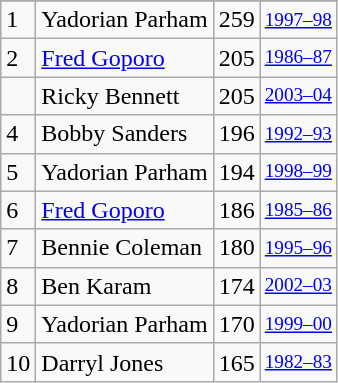<table class="wikitable">
<tr>
</tr>
<tr>
<td>1</td>
<td>Yadorian Parham</td>
<td>259</td>
<td style="font-size:80%;"><a href='#'>1997–98</a></td>
</tr>
<tr>
<td>2</td>
<td><a href='#'>Fred Goporo</a></td>
<td>205</td>
<td style="font-size:80%;"><a href='#'>1986–87</a></td>
</tr>
<tr>
<td></td>
<td>Ricky Bennett</td>
<td>205</td>
<td style="font-size:80%;"><a href='#'>2003–04</a></td>
</tr>
<tr>
<td>4</td>
<td>Bobby Sanders</td>
<td>196</td>
<td style="font-size:80%;"><a href='#'>1992–93</a></td>
</tr>
<tr>
<td>5</td>
<td>Yadorian Parham</td>
<td>194</td>
<td style="font-size:80%;"><a href='#'>1998–99</a></td>
</tr>
<tr>
<td>6</td>
<td><a href='#'>Fred Goporo</a></td>
<td>186</td>
<td style="font-size:80%;"><a href='#'>1985–86</a></td>
</tr>
<tr>
<td>7</td>
<td>Bennie Coleman</td>
<td>180</td>
<td style="font-size:80%;"><a href='#'>1995–96</a></td>
</tr>
<tr>
<td>8</td>
<td>Ben Karam</td>
<td>174</td>
<td style="font-size:80%;"><a href='#'>2002–03</a></td>
</tr>
<tr>
<td>9</td>
<td>Yadorian Parham</td>
<td>170</td>
<td style="font-size:80%;"><a href='#'>1999–00</a></td>
</tr>
<tr>
<td>10</td>
<td>Darryl Jones</td>
<td>165</td>
<td style="font-size:80%;"><a href='#'>1982–83</a></td>
</tr>
</table>
